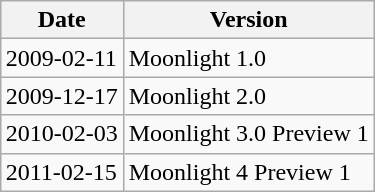<table class="wikitable" style="float:right;margin-left:1em">
<tr>
<th>Date</th>
<th>Version</th>
</tr>
<tr>
<td>2009-02-11</td>
<td>Moonlight 1.0</td>
</tr>
<tr>
<td>2009-12-17</td>
<td>Moonlight 2.0</td>
</tr>
<tr>
<td>2010-02-03</td>
<td>Moonlight 3.0 Preview 1</td>
</tr>
<tr>
<td>2011-02-15</td>
<td>Moonlight 4 Preview 1</td>
</tr>
</table>
